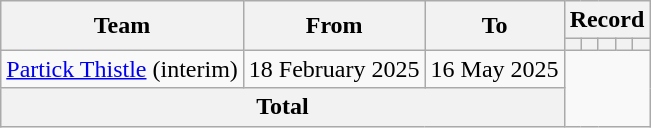<table class=wikitable style=text-align:center>
<tr>
<th rowspan=2>Team</th>
<th rowspan=2>From</th>
<th rowspan=2>To</th>
<th colspan=5>Record</th>
</tr>
<tr>
<th></th>
<th></th>
<th></th>
<th></th>
<th></th>
</tr>
<tr>
<td align=left><a href='#'>Partick Thistle</a> (interim)</td>
<td align=left>18 February 2025</td>
<td align=left>16 May 2025<br></td>
</tr>
<tr>
<th colspan=3>Total<br></th>
</tr>
</table>
